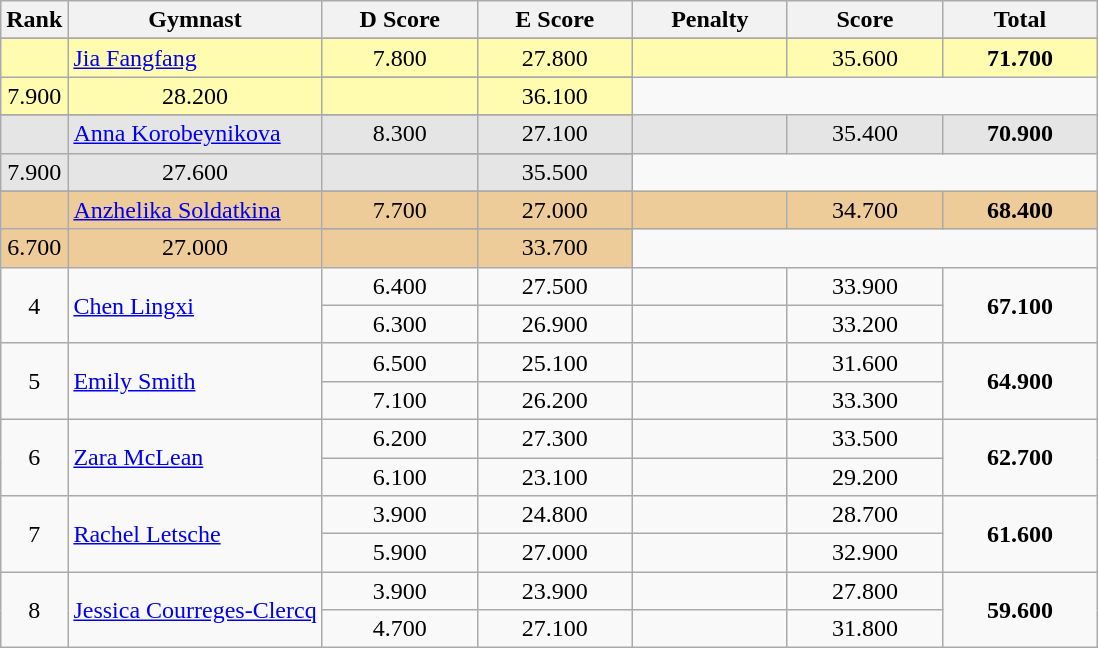<table class="wikitable" style="text-align:center">
<tr>
<th>Rank</th>
<th>Gymnast</th>
<th style="width:6em">D Score</th>
<th style="width:6em">E Score</th>
<th style="width:6em">Penalty</th>
<th style="width:6em">Score</th>
<th style="width:6em">Total</th>
</tr>
<tr>
</tr>
<tr style="background:#fffcaf;">
<td rowspan=2></td>
<td rowspan=2 align=left> <a href='#'>Jia Fangfang</a></td>
<td>7.800</td>
<td>27.800</td>
<td></td>
<td>35.600</td>
<td rowspan=2><strong>71.700</strong></td>
</tr>
<tr>
</tr>
<tr style="background:#fffcaf;">
<td>7.900</td>
<td>28.200</td>
<td></td>
<td>36.100</td>
</tr>
<tr>
</tr>
<tr style="background:#e5e5e5;">
<td rowspan=2></td>
<td rowspan=2 align=left> <a href='#'>Anna Korobeynikova</a></td>
<td>8.300</td>
<td>27.100</td>
<td></td>
<td>35.400</td>
<td rowspan=2><strong>70.900</strong></td>
</tr>
<tr>
</tr>
<tr style="background:#e5e5e5;">
<td>7.900</td>
<td>27.600</td>
<td></td>
<td>35.500</td>
</tr>
<tr>
</tr>
<tr style="background:#ec9;">
<td rowspan=2></td>
<td rowspan=2 align=left> <a href='#'>Anzhelika Soldatkina</a></td>
<td>7.700</td>
<td>27.000</td>
<td></td>
<td>34.700</td>
<td rowspan=2><strong>68.400</strong></td>
</tr>
<tr>
</tr>
<tr style="background:#ec9;">
<td>6.700</td>
<td>27.000</td>
<td></td>
<td>33.700</td>
</tr>
<tr>
<td rowspan=2>4</td>
<td rowspan=2 align=left> <a href='#'>Chen Lingxi</a></td>
<td>6.400</td>
<td>27.500</td>
<td></td>
<td>33.900</td>
<td rowspan=2><strong>67.100</strong></td>
</tr>
<tr>
<td>6.300</td>
<td>26.900</td>
<td></td>
<td>33.200</td>
</tr>
<tr>
<td rowspan=2>5</td>
<td rowspan=2 align=left> <a href='#'>Emily Smith</a></td>
<td>6.500</td>
<td>25.100</td>
<td></td>
<td>31.600</td>
<td rowspan=2><strong>64.900</strong></td>
</tr>
<tr>
<td>7.100</td>
<td>26.200</td>
<td></td>
<td>33.300</td>
</tr>
<tr>
<td rowspan=2>6</td>
<td rowspan=2 align=left> <a href='#'>Zara McLean</a></td>
<td>6.200</td>
<td>27.300</td>
<td></td>
<td>33.500</td>
<td rowspan=2><strong>62.700</strong></td>
</tr>
<tr>
<td>6.100</td>
<td>23.100</td>
<td></td>
<td>29.200</td>
</tr>
<tr>
<td rowspan=2>7</td>
<td rowspan=2 align=left> <a href='#'>Rachel Letsche</a></td>
<td>3.900</td>
<td>24.800</td>
<td></td>
<td>28.700</td>
<td rowspan=2><strong>61.600</strong></td>
</tr>
<tr>
<td>5.900</td>
<td>27.000</td>
<td></td>
<td>32.900</td>
</tr>
<tr>
<td rowspan=2>8</td>
<td rowspan=2 align=left> <a href='#'>Jessica Courreges-Clercq</a></td>
<td>3.900</td>
<td>23.900</td>
<td></td>
<td>27.800</td>
<td rowspan=2><strong>59.600</strong></td>
</tr>
<tr>
<td>4.700</td>
<td>27.100</td>
<td></td>
<td>31.800</td>
</tr>
</table>
